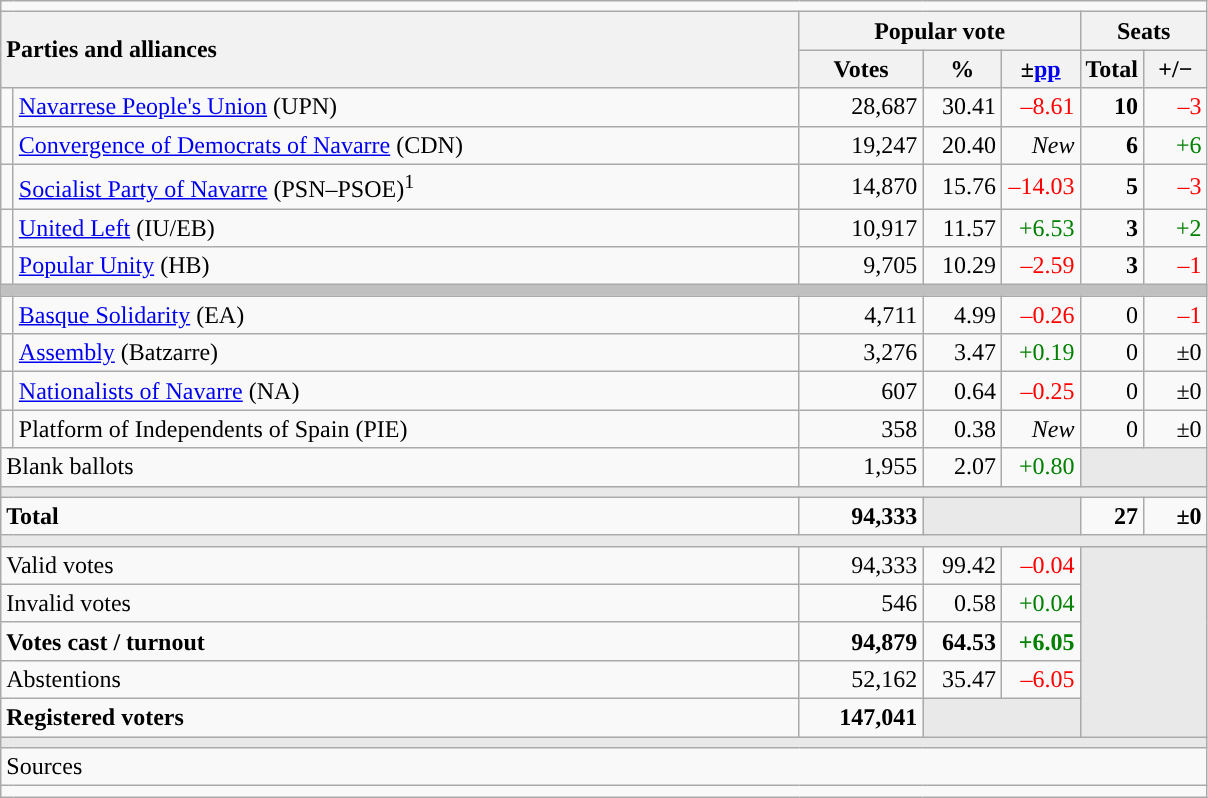<table class="wikitable" style="text-align:right;">
<tr>
<td colspan="7"></td>
</tr>
<tr>
<th style="text-align:left;" rowspan="2" colspan="2" width="525">Parties and alliances</th>
<th colspan="3">Popular vote</th>
<th colspan="2">Seats</th>
</tr>
<tr>
<th width="75">Votes</th>
<th width="45">%</th>
<th width="45">±<a href='#'>pp</a></th>
<th width="35">Total</th>
<th width="35">+/−</th>
</tr>
<tr>
<td width="1" style="color:inherit;background:"></td>
<td align="left"><a href='#'>Navarrese People's Union</a> (UPN)</td>
<td>28,687</td>
<td>30.41</td>
<td style="color:red;">–8.61</td>
<td><strong>10</strong></td>
<td style="color:red;">–3</td>
</tr>
<tr>
<td style="color:inherit;background:"></td>
<td align="left"><a href='#'>Convergence of Democrats of Navarre</a> (CDN)</td>
<td>19,247</td>
<td>20.40</td>
<td><em>New</em></td>
<td><strong>6</strong></td>
<td style="color:green;">+6</td>
</tr>
<tr>
<td style="color:inherit;background:"></td>
<td align="left"><a href='#'>Socialist Party of Navarre</a> (PSN–PSOE)<sup>1</sup></td>
<td>14,870</td>
<td>15.76</td>
<td style="color:red;">–14.03</td>
<td><strong>5</strong></td>
<td style="color:red;">–3</td>
</tr>
<tr>
<td style="color:inherit;background:"></td>
<td align="left"><a href='#'>United Left</a> (IU/EB)</td>
<td>10,917</td>
<td>11.57</td>
<td style="color:green;">+6.53</td>
<td><strong>3</strong></td>
<td style="color:green;">+2</td>
</tr>
<tr>
<td style="color:inherit;background:"></td>
<td align="left"><a href='#'>Popular Unity</a> (HB)</td>
<td>9,705</td>
<td>10.29</td>
<td style="color:red;">–2.59</td>
<td><strong>3</strong></td>
<td style="color:red;">–1</td>
</tr>
<tr>
<td colspan="7" bgcolor="#C0C0C0"></td>
</tr>
<tr>
<td style="color:inherit;background:"></td>
<td align="left"><a href='#'>Basque Solidarity</a> (EA)</td>
<td>4,711</td>
<td>4.99</td>
<td style="color:red;">–0.26</td>
<td>0</td>
<td style="color:red;">–1</td>
</tr>
<tr>
<td style="color:inherit;background:"></td>
<td align="left"><a href='#'>Assembly</a> (Batzarre)</td>
<td>3,276</td>
<td>3.47</td>
<td style="color:green;">+0.19</td>
<td>0</td>
<td>±0</td>
</tr>
<tr>
<td style="color:inherit;background:"></td>
<td align="left"><a href='#'>Nationalists of Navarre</a> (NA)</td>
<td>607</td>
<td>0.64</td>
<td style="color:red;">–0.25</td>
<td>0</td>
<td>±0</td>
</tr>
<tr>
<td style="color:inherit;background:"></td>
<td align="left">Platform of Independents of Spain (PIE)</td>
<td>358</td>
<td>0.38</td>
<td><em>New</em></td>
<td>0</td>
<td>±0</td>
</tr>
<tr>
<td align="left" colspan="2">Blank ballots</td>
<td>1,955</td>
<td>2.07</td>
<td style="color:green;">+0.80</td>
<td bgcolor="#E9E9E9" colspan="2"></td>
</tr>
<tr>
<td colspan="7" bgcolor="#E9E9E9"></td>
</tr>
<tr style="font-weight:bold;">
<td align="left" colspan="2">Total</td>
<td>94,333</td>
<td bgcolor="#E9E9E9" colspan="2"></td>
<td>27</td>
<td>±0</td>
</tr>
<tr>
<td colspan="7" bgcolor="#E9E9E9"></td>
</tr>
<tr>
<td align="left" colspan="2">Valid votes</td>
<td>94,333</td>
<td>99.42</td>
<td style="color:red;">–0.04</td>
<td bgcolor="#E9E9E9" colspan="2" rowspan="5"></td>
</tr>
<tr>
<td align="left" colspan="2">Invalid votes</td>
<td>546</td>
<td>0.58</td>
<td style="color:green;">+0.04</td>
</tr>
<tr style="font-weight:bold;">
<td align="left" colspan="2">Votes cast / turnout</td>
<td>94,879</td>
<td>64.53</td>
<td style="color:green;">+6.05</td>
</tr>
<tr>
<td align="left" colspan="2">Abstentions</td>
<td>52,162</td>
<td>35.47</td>
<td style="color:red;">–6.05</td>
</tr>
<tr style="font-weight:bold;">
<td align="left" colspan="2">Registered voters</td>
<td>147,041</td>
<td bgcolor="#E9E9E9" colspan="2"></td>
</tr>
<tr>
<td colspan="7" bgcolor="#E9E9E9"></td>
</tr>
<tr>
<td align="left" colspan="7">Sources</td>
</tr>
<tr>
<td colspan="7" style="text-align:left; max-width:790px;"></td>
</tr>
</table>
